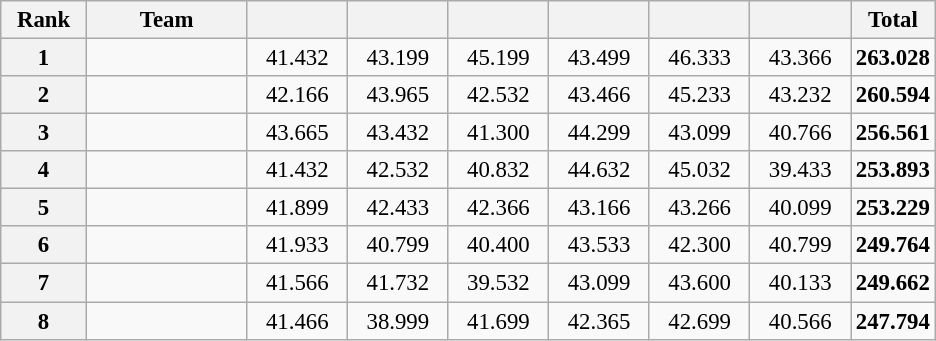<table class="wikitable sortable" style="text-align:center; font-size:95%">
<tr>
<th scope="col" style="width:50px;">Rank</th>
<th scope="col" style="width:100px;">Team</th>
<th scope="col" style="width:60px;"></th>
<th scope="col" style="width:60px;"></th>
<th scope="col" style="width:60px;"></th>
<th scope="col" style="width:60px;"></th>
<th scope="col" style="width:60px;"></th>
<th scope="col" style="width:60px;"></th>
<th>Total</th>
</tr>
<tr>
<th>1</th>
<td style="text-align:left;"></td>
<td>41.432</td>
<td>43.199</td>
<td>45.199</td>
<td>43.499</td>
<td>46.333</td>
<td>43.366</td>
<td><strong>263.028</strong></td>
</tr>
<tr>
<th>2</th>
<td style="text-align:left;"></td>
<td>42.166</td>
<td>43.965</td>
<td>42.532</td>
<td>43.466</td>
<td>45.233</td>
<td>43.232</td>
<td><strong>260.594</strong></td>
</tr>
<tr>
<th>3</th>
<td style="text-align:left;"></td>
<td>43.665</td>
<td>43.432</td>
<td>41.300</td>
<td>44.299</td>
<td>43.099</td>
<td>40.766</td>
<td><strong>256.561</strong></td>
</tr>
<tr>
<th>4</th>
<td style="text-align:left;"></td>
<td>41.432</td>
<td>42.532</td>
<td>40.832</td>
<td>44.632</td>
<td>45.032</td>
<td>39.433</td>
<td><strong>253.893</strong></td>
</tr>
<tr>
<th>5</th>
<td style="text-align:left;"></td>
<td>41.899</td>
<td>42.433</td>
<td>42.366</td>
<td>43.166</td>
<td>43.266</td>
<td>40.099</td>
<td><strong>253.229</strong></td>
</tr>
<tr>
<th>6</th>
<td style="text-align:left;"></td>
<td>41.933</td>
<td>40.799</td>
<td>40.400</td>
<td>43.533</td>
<td>42.300</td>
<td>40.799</td>
<td><strong>249.764</strong></td>
</tr>
<tr>
<th>7</th>
<td style="text-align:left;"></td>
<td>41.566</td>
<td>41.732</td>
<td>39.532</td>
<td>43.099</td>
<td>43.600</td>
<td>40.133</td>
<td><strong>249.662</strong></td>
</tr>
<tr>
<th>8</th>
<td style="text-align:left;"></td>
<td>41.466</td>
<td>38.999</td>
<td>41.699</td>
<td>42.365</td>
<td>42.699</td>
<td>40.566</td>
<td><strong>247.794</strong></td>
</tr>
</table>
